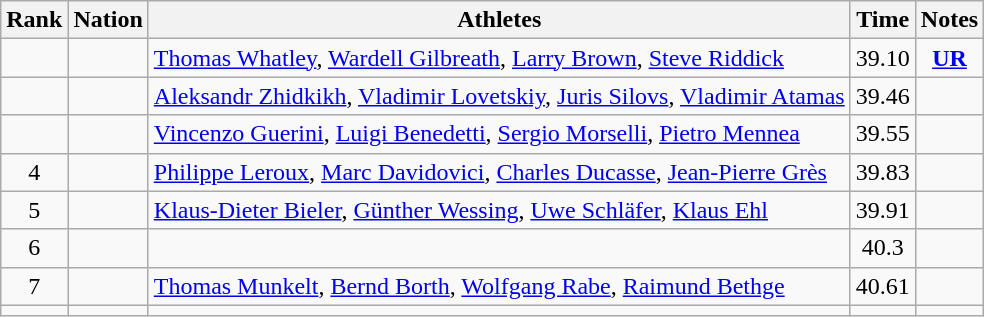<table class="wikitable sortable" style="text-align:center">
<tr>
<th>Rank</th>
<th>Nation</th>
<th>Athletes</th>
<th>Time</th>
<th>Notes</th>
</tr>
<tr>
<td></td>
<td align=left></td>
<td align=left><a href='#'>Thomas Whatley</a>, <a href='#'>Wardell Gilbreath</a>, <a href='#'>Larry Brown</a>, <a href='#'>Steve Riddick</a></td>
<td>39.10</td>
<td><strong><a href='#'>UR</a></strong></td>
</tr>
<tr>
<td></td>
<td align=left></td>
<td align=left><a href='#'>Aleksandr Zhidkikh</a>, <a href='#'>Vladimir Lovetskiy</a>, <a href='#'>Juris Silovs</a>, <a href='#'>Vladimir Atamas</a></td>
<td>39.46</td>
<td></td>
</tr>
<tr>
<td></td>
<td align=left></td>
<td align=left><a href='#'>Vincenzo Guerini</a>, <a href='#'>Luigi Benedetti</a>, <a href='#'>Sergio Morselli</a>, <a href='#'>Pietro Mennea</a></td>
<td>39.55</td>
<td></td>
</tr>
<tr>
<td>4</td>
<td align=left></td>
<td align=left><a href='#'>Philippe Leroux</a>, <a href='#'>Marc Davidovici</a>, <a href='#'>Charles Ducasse</a>, <a href='#'>Jean-Pierre Grès</a></td>
<td>39.83</td>
<td></td>
</tr>
<tr>
<td>5</td>
<td align=left></td>
<td align=left><a href='#'>Klaus-Dieter Bieler</a>, <a href='#'>Günther Wessing</a>, <a href='#'>Uwe Schläfer</a>, <a href='#'>Klaus Ehl</a></td>
<td>39.91</td>
<td></td>
</tr>
<tr>
<td>6</td>
<td align=left></td>
<td align=left></td>
<td>40.3</td>
<td></td>
</tr>
<tr>
<td>7</td>
<td align=left></td>
<td align=left><a href='#'>Thomas Munkelt</a>, <a href='#'>Bernd Borth</a>, <a href='#'>Wolfgang Rabe</a>, <a href='#'>Raimund Bethge</a></td>
<td>40.61</td>
<td></td>
</tr>
<tr>
<td></td>
<td align=left></td>
<td align=left></td>
<td></td>
<td></td>
</tr>
</table>
